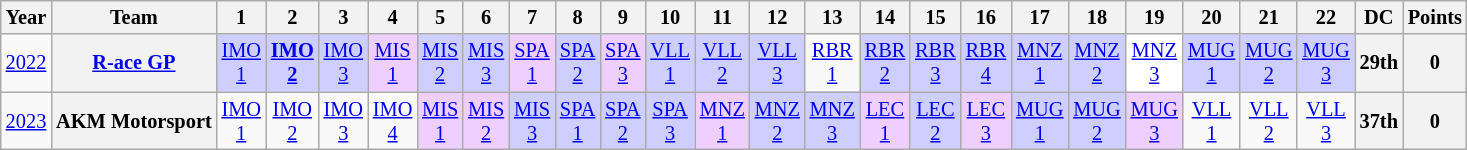<table class="wikitable" style="text-align:center; font-size:85%">
<tr>
<th>Year</th>
<th>Team</th>
<th>1</th>
<th>2</th>
<th>3</th>
<th>4</th>
<th>5</th>
<th>6</th>
<th>7</th>
<th>8</th>
<th>9</th>
<th>10</th>
<th>11</th>
<th>12</th>
<th>13</th>
<th>14</th>
<th>15</th>
<th>16</th>
<th>17</th>
<th>18</th>
<th>19</th>
<th>20</th>
<th>21</th>
<th>22</th>
<th>DC</th>
<th>Points</th>
</tr>
<tr>
<td><a href='#'>2022</a></td>
<th nowrap><a href='#'>R-ace GP</a></th>
<td style="background:#CFCFFF;"><a href='#'>IMO<br>1</a><br></td>
<td style="background:#CFCFFF;"><strong><a href='#'>IMO<br>2</a></strong><br></td>
<td style="background:#CFCFFF;"><a href='#'>IMO<br>3</a><br></td>
<td style="background:#EFCFFF;"><a href='#'>MIS<br>1</a><br></td>
<td style="background:#CFCFFF;"><a href='#'>MIS<br>2</a><br></td>
<td style="background:#CFCFFF;"><a href='#'>MIS<br>3</a><br></td>
<td style="background:#EFCFFF;"><a href='#'>SPA<br>1</a><br></td>
<td style="background:#CFCFFF;"><a href='#'>SPA<br>2</a><br></td>
<td style="background:#EFCFFF;"><a href='#'>SPA<br>3</a><br></td>
<td style="background:#CFCFFF;"><a href='#'>VLL<br>1</a><br></td>
<td style="background:#CFCFFF;"><a href='#'>VLL<br>2</a><br></td>
<td style="background:#CFCFFF;"><a href='#'>VLL<br>3</a><br></td>
<td style="background:#;"><a href='#'>RBR<br>1</a></td>
<td style="background:#CFCFFF;"><a href='#'>RBR<br>2</a><br></td>
<td style="background:#CFCFFF;"><a href='#'>RBR<br>3</a><br></td>
<td style="background:#CFCFFF;"><a href='#'>RBR<br>4</a><br></td>
<td style="background:#CFCFFF;"><a href='#'>MNZ<br>1</a><br></td>
<td style="background:#CFCFFF;"><a href='#'>MNZ<br>2</a><br></td>
<td style="background:#FFFFFF;"><a href='#'>MNZ<br>3</a><br></td>
<td style="background:#CFCFFF;"><a href='#'>MUG<br>1</a><br></td>
<td style="background:#CFCFFF;"><a href='#'>MUG<br>2</a><br></td>
<td style="background:#CFCFFF;"><a href='#'>MUG<br>3</a><br></td>
<th>29th</th>
<th>0</th>
</tr>
<tr>
<td><a href='#'>2023</a></td>
<th nowrap>AKM Motorsport</th>
<td style="background:#;"><a href='#'>IMO<br>1</a><br></td>
<td style="background:#;"><a href='#'>IMO<br>2</a><br></td>
<td style="background:#;"><a href='#'>IMO<br>3</a><br></td>
<td style="background:#;"><a href='#'>IMO<br>4</a><br></td>
<td style="background:#EFCFFF;"><a href='#'>MIS<br>1</a><br></td>
<td style="background:#EFCFFF;"><a href='#'>MIS<br>2</a><br></td>
<td style="background:#CFCFFF;"><a href='#'>MIS<br>3</a><br></td>
<td style="background:#CFCFFF;"><a href='#'>SPA<br>1</a><br></td>
<td style="background:#CFCFFF;"><a href='#'>SPA<br>2</a><br></td>
<td style="background:#CFCFFF;"><a href='#'>SPA<br>3</a><br></td>
<td style="background:#EFCFFF;"><a href='#'>MNZ<br>1</a><br></td>
<td style="background:#CFCFFF;"><a href='#'>MNZ<br>2</a><br></td>
<td style="background:#CFCFFF;"><a href='#'>MNZ<br>3</a><br></td>
<td style="background:#EFCFFF;"><a href='#'>LEC<br>1</a><br></td>
<td style="background:#CFCFFF;"><a href='#'>LEC<br>2</a><br></td>
<td style="background:#EFCFFF;"><a href='#'>LEC<br>3</a><br></td>
<td style="background:#CFCFFF;"><a href='#'>MUG<br>1</a><br></td>
<td style="background:#CFCFFF;"><a href='#'>MUG<br>2</a><br></td>
<td style="background:#EFCFFF;"><a href='#'>MUG<br>3</a><br></td>
<td style="background:#;"><a href='#'>VLL<br>1</a><br></td>
<td style="background:#;"><a href='#'>VLL<br>2</a><br></td>
<td style="background:#;"><a href='#'>VLL<br>3</a><br></td>
<th>37th</th>
<th>0</th>
</tr>
</table>
